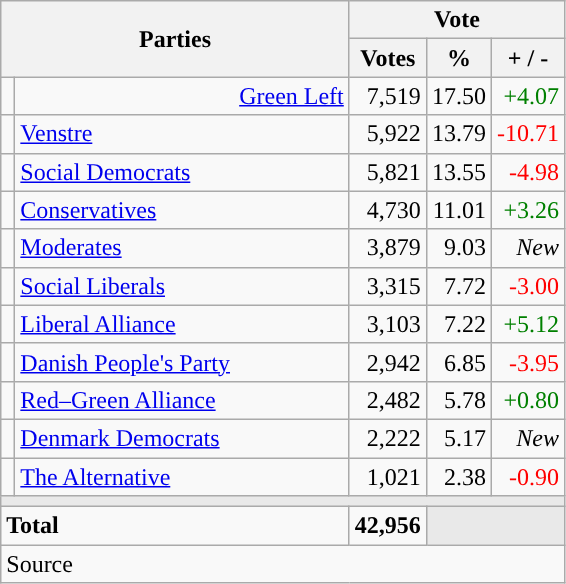<table class="wikitable" style="text-align:right;">
<tr>
<th style="text-align:centre;" rowspan="2" colspan="2" width="225">Parties</th>
<th colspan="3">Vote</th>
</tr>
<tr>
<th width="15">Votes</th>
<th width="15">%</th>
<th width="15">+ / -</th>
</tr>
<tr>
<td width=2 bgcolor=></td>
<td><a href='#'>Green Left</a></td>
<td>7,519</td>
<td>17.50</td>
<td style=color:green;>+4.07</td>
</tr>
<tr>
<td width=2 bgcolor=></td>
<td align=left><a href='#'>Venstre</a></td>
<td>5,922</td>
<td>13.79</td>
<td style=color:red;>-10.71</td>
</tr>
<tr>
<td width=2 bgcolor=></td>
<td align=left><a href='#'>Social Democrats</a></td>
<td>5,821</td>
<td>13.55</td>
<td style=color:red;>-4.98</td>
</tr>
<tr>
<td width=2 bgcolor=></td>
<td align=left><a href='#'>Conservatives</a></td>
<td>4,730</td>
<td>11.01</td>
<td style=color:green;>+3.26</td>
</tr>
<tr>
<td width=2 bgcolor=></td>
<td align=left><a href='#'>Moderates</a></td>
<td>3,879</td>
<td>9.03</td>
<td><em>New</em></td>
</tr>
<tr>
<td width=2 bgcolor=></td>
<td align=left><a href='#'>Social Liberals</a></td>
<td>3,315</td>
<td>7.72</td>
<td style=color:red;>-3.00</td>
</tr>
<tr>
<td width=2 bgcolor=></td>
<td align=left><a href='#'>Liberal Alliance</a></td>
<td>3,103</td>
<td>7.22</td>
<td style=color:green;>+5.12</td>
</tr>
<tr>
<td width=2 bgcolor=></td>
<td align=left><a href='#'>Danish People's Party</a></td>
<td>2,942</td>
<td>6.85</td>
<td style=color:red;>-3.95</td>
</tr>
<tr>
<td width=2 bgcolor=></td>
<td align=left><a href='#'>Red–Green Alliance</a></td>
<td>2,482</td>
<td>5.78</td>
<td style=color:green;>+0.80</td>
</tr>
<tr>
<td width=2 bgcolor=></td>
<td align=left><a href='#'>Denmark Democrats</a></td>
<td>2,222</td>
<td>5.17</td>
<td><em>New</em></td>
</tr>
<tr>
<td width=2 bgcolor=></td>
<td align=left><a href='#'>The Alternative</a></td>
<td>1,021</td>
<td>2.38</td>
<td style=color:red;>-0.90</td>
</tr>
<tr>
<td colspan="7" bgcolor="#E9E9E9"></td>
</tr>
<tr>
<td align="left" colspan="2"><strong>Total</strong></td>
<td><strong>42,956</strong></td>
<td bgcolor=#E9E9E9 colspan=2></td>
</tr>
<tr>
<td align="left" colspan="6">Source</td>
</tr>
</table>
